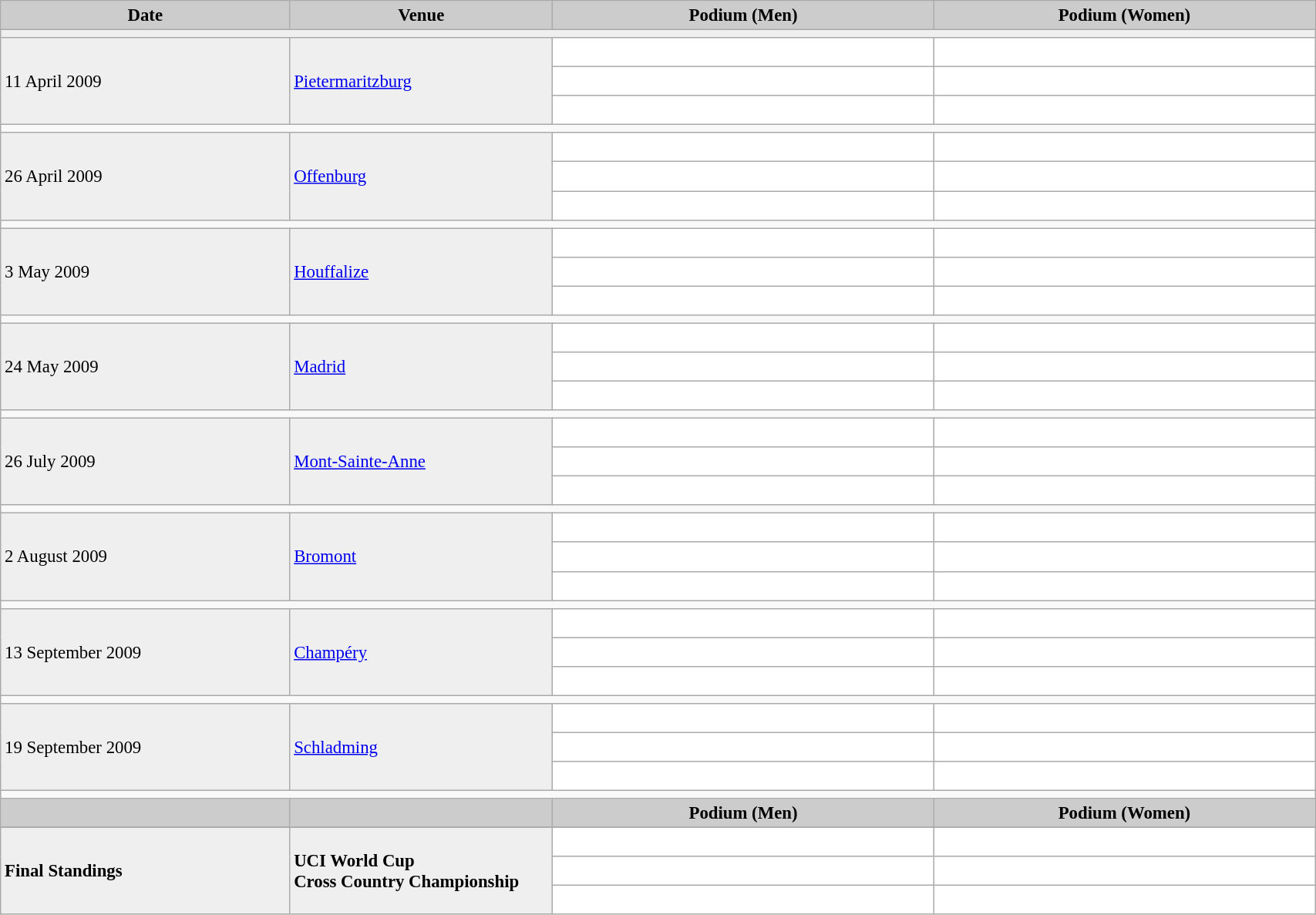<table class="wikitable" width=90% bgcolor="#f7f8ff" cellpadding="3" cellspacing="0" border="1" style="font-size: 95%; border: gray solid 1px; border-collapse: collapse;">
<tr bgcolor="#CCCCCC">
<td align="center"><strong>Date</strong></td>
<td width=20% align="center"><strong>Venue</strong></td>
<td width=29% align="center"><strong>Podium (Men)</strong></td>
<td width=29% align="center"><strong>Podium (Women)</strong></td>
</tr>
<tr bgcolor="#EFEFEF">
<td colspan=4></td>
</tr>
<tr bgcolor="#EFEFEF">
<td rowspan=3>11 April 2009</td>
<td rowspan=3> <a href='#'>Pietermaritzburg</a></td>
<td bgcolor="#ffffff">   </td>
<td bgcolor="#ffffff">   </td>
</tr>
<tr>
<td bgcolor="#ffffff">   </td>
<td bgcolor="#ffffff">   </td>
</tr>
<tr>
<td bgcolor="#ffffff">   </td>
<td bgcolor="#ffffff">   </td>
</tr>
<tr>
<td colspan=4></td>
</tr>
<tr bgcolor="#EFEFEF">
<td rowspan=3>26 April 2009</td>
<td rowspan=3> <a href='#'>Offenburg</a></td>
<td bgcolor="#ffffff">   </td>
<td bgcolor="#ffffff">   </td>
</tr>
<tr>
<td bgcolor="#ffffff">   </td>
<td bgcolor="#ffffff">   </td>
</tr>
<tr>
<td bgcolor="#ffffff">   </td>
<td bgcolor="#ffffff">   </td>
</tr>
<tr>
<td colspan=4></td>
</tr>
<tr bgcolor="#EFEFEF">
<td rowspan=3>3 May 2009</td>
<td rowspan=3> <a href='#'>Houffalize</a></td>
<td bgcolor="#ffffff">   </td>
<td bgcolor="#ffffff">   </td>
</tr>
<tr>
<td bgcolor="#ffffff">   </td>
<td bgcolor="#ffffff">   </td>
</tr>
<tr>
<td bgcolor="#ffffff">   </td>
<td bgcolor="#ffffff">   </td>
</tr>
<tr>
<td colspan=4></td>
</tr>
<tr bgcolor="#EFEFEF">
<td rowspan=3>24 May 2009</td>
<td rowspan=3> <a href='#'>Madrid</a></td>
<td bgcolor="#ffffff">   </td>
<td bgcolor="#ffffff">   </td>
</tr>
<tr>
<td bgcolor="#ffffff">   </td>
<td bgcolor="#ffffff">   </td>
</tr>
<tr>
<td bgcolor="#ffffff">   </td>
<td bgcolor="#ffffff">   </td>
</tr>
<tr>
<td colspan=4></td>
</tr>
<tr bgcolor="#EFEFEF">
<td rowspan=3>26 July 2009</td>
<td rowspan=3> <a href='#'>Mont-Sainte-Anne</a></td>
<td bgcolor="#ffffff">   </td>
<td bgcolor="#ffffff">   </td>
</tr>
<tr>
<td bgcolor="#ffffff">   </td>
<td bgcolor="#ffffff">   </td>
</tr>
<tr>
<td bgcolor="#ffffff">   </td>
<td bgcolor="#ffffff">   </td>
</tr>
<tr>
<td colspan=4></td>
</tr>
<tr bgcolor="#EFEFEF">
<td rowspan=3>2 August 2009</td>
<td rowspan=3> <a href='#'>Bromont</a></td>
<td bgcolor="#ffffff">   </td>
<td bgcolor="#ffffff">   </td>
</tr>
<tr>
<td bgcolor="#ffffff">   </td>
<td bgcolor="#ffffff">   </td>
</tr>
<tr>
<td bgcolor="#ffffff">   </td>
<td bgcolor="#ffffff">   </td>
</tr>
<tr>
<td colspan=4></td>
</tr>
<tr bgcolor="#EFEFEF">
<td rowspan=3>13 September 2009</td>
<td rowspan=3> <a href='#'>Champéry</a></td>
<td bgcolor="#ffffff">   </td>
<td bgcolor="#ffffff">   </td>
</tr>
<tr>
<td bgcolor="#ffffff">   </td>
<td bgcolor="#ffffff">   </td>
</tr>
<tr>
<td bgcolor="#ffffff">   </td>
<td bgcolor="#ffffff">   </td>
</tr>
<tr>
<td colspan=4></td>
</tr>
<tr bgcolor="#EFEFEF">
<td rowspan=3>19 September 2009</td>
<td rowspan=3> <a href='#'>Schladming</a></td>
<td bgcolor="#ffffff">   </td>
<td bgcolor="#ffffff">   </td>
</tr>
<tr>
<td bgcolor="#ffffff">   </td>
<td bgcolor="#ffffff">   </td>
</tr>
<tr>
<td bgcolor="#ffffff">   </td>
<td bgcolor="#ffffff">   </td>
</tr>
<tr>
<td colspan=4></td>
</tr>
<tr bgcolor="#CCCCCC">
<td align="center"></td>
<td width=20% align="center"></td>
<td width=29% align="center"><strong>Podium (Men)</strong></td>
<td width=29% align="center"><strong>Podium (Women)</strong></td>
</tr>
<tr bgcolor="#EFEFEF">
</tr>
<tr bgcolor="#EFEFEF">
<td rowspan=3><strong>Final Standings</strong></td>
<td rowspan=3><strong>UCI World Cup<br> Cross Country Championship</strong></td>
<td bgcolor="#ffffff">   </td>
<td bgcolor="#ffffff">   </td>
</tr>
<tr>
<td bgcolor="#ffffff">   </td>
<td bgcolor="#ffffff">   </td>
</tr>
<tr>
<td bgcolor="#ffffff">   </td>
<td bgcolor="#ffffff">   </td>
</tr>
</table>
